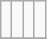<table class="wikitable">
<tr ---->
<td><br></td>
<td><br></td>
<td><br></td>
<td><br></td>
</tr>
<tr --->
</tr>
</table>
